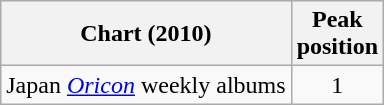<table class="wikitable sortable">
<tr>
<th>Chart (2010)</th>
<th>Peak<br>position</th>
</tr>
<tr>
<td>Japan <em><a href='#'>Oricon</a></em> weekly albums</td>
<td align="center">1</td>
</tr>
</table>
